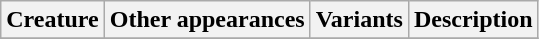<table class="wikitable">
<tr ">
<th>Creature</th>
<th>Other appearances</th>
<th>Variants</th>
<th>Description</th>
</tr>
<tr>
</tr>
</table>
